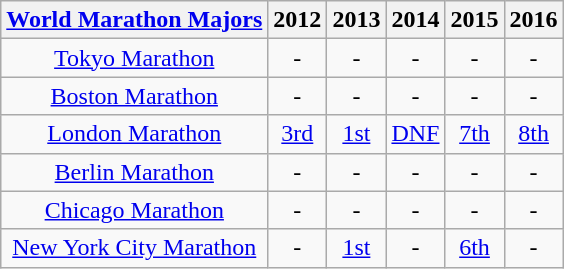<table class="wikitable" style="text-align:center;">
<tr>
<th><a href='#'>World Marathon Majors</a></th>
<th>2012</th>
<th>2013</th>
<th>2014</th>
<th>2015</th>
<th>2016</th>
</tr>
<tr>
<td><a href='#'>Tokyo Marathon</a></td>
<td>-</td>
<td>-</td>
<td>-</td>
<td>-</td>
<td>-</td>
</tr>
<tr>
<td><a href='#'>Boston Marathon</a></td>
<td>-</td>
<td>-</td>
<td>-</td>
<td>-</td>
<td>-</td>
</tr>
<tr>
<td><a href='#'>London Marathon</a></td>
<td><a href='#'>3rd</a></td>
<td><a href='#'>1st</a></td>
<td><a href='#'>DNF</a></td>
<td><a href='#'>7th</a></td>
<td><a href='#'>8th</a></td>
</tr>
<tr>
<td><a href='#'>Berlin Marathon</a></td>
<td>-</td>
<td>-</td>
<td>-</td>
<td>-</td>
<td>-</td>
</tr>
<tr>
<td><a href='#'>Chicago Marathon</a></td>
<td>-</td>
<td>-</td>
<td>-</td>
<td>-</td>
<td>-</td>
</tr>
<tr>
<td><a href='#'>New York City Marathon</a></td>
<td>-</td>
<td><a href='#'>1st</a></td>
<td>-</td>
<td><a href='#'>6th</a></td>
<td>-</td>
</tr>
</table>
